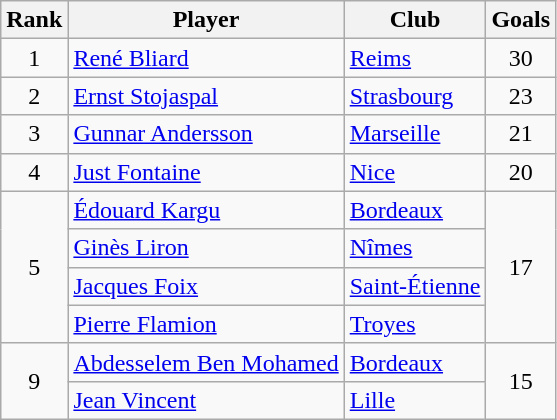<table class="wikitable" style="text-align:center">
<tr>
<th>Rank</th>
<th>Player</th>
<th>Club</th>
<th>Goals</th>
</tr>
<tr>
<td>1</td>
<td align="left"> <a href='#'>René Bliard</a></td>
<td align="left"><a href='#'>Reims</a></td>
<td>30</td>
</tr>
<tr>
<td>2</td>
<td align="left"> <a href='#'>Ernst Stojaspal</a></td>
<td align="left"><a href='#'>Strasbourg</a></td>
<td>23</td>
</tr>
<tr>
<td>3</td>
<td align="left"> <a href='#'>Gunnar Andersson</a></td>
<td align="left"><a href='#'>Marseille</a></td>
<td>21</td>
</tr>
<tr>
<td>4</td>
<td align="left"> <a href='#'>Just Fontaine</a></td>
<td align="left"><a href='#'>Nice</a></td>
<td>20</td>
</tr>
<tr>
<td rowspan="4">5</td>
<td align="left">  <a href='#'>Édouard Kargu</a></td>
<td align="left"><a href='#'>Bordeaux</a></td>
<td rowspan="4">17</td>
</tr>
<tr>
<td align="left"> <a href='#'>Ginès Liron</a></td>
<td align="left"><a href='#'>Nîmes</a></td>
</tr>
<tr>
<td align="left"> <a href='#'>Jacques Foix</a></td>
<td align="left"><a href='#'>Saint-Étienne</a></td>
</tr>
<tr>
<td align="left"> <a href='#'>Pierre Flamion</a></td>
<td align="left"><a href='#'>Troyes</a></td>
</tr>
<tr>
<td rowspan="2">9</td>
<td align="left"> <a href='#'>Abdesselem Ben Mohamed</a></td>
<td align="left"><a href='#'>Bordeaux</a></td>
<td rowspan="2">15</td>
</tr>
<tr>
<td align="left"> <a href='#'>Jean Vincent</a></td>
<td align="left"><a href='#'>Lille</a></td>
</tr>
</table>
